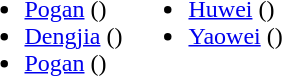<table>
<tr>
<td valign="top"><br><ul><li><a href='#'>Pogan</a> ()</li><li><a href='#'>Dengjia</a> ()</li><li><a href='#'>Pogan</a> ()</li></ul></td>
<td valign="top"><br><ul><li><a href='#'>Huwei</a> ()</li><li><a href='#'>Yaowei</a> ()</li></ul></td>
</tr>
</table>
